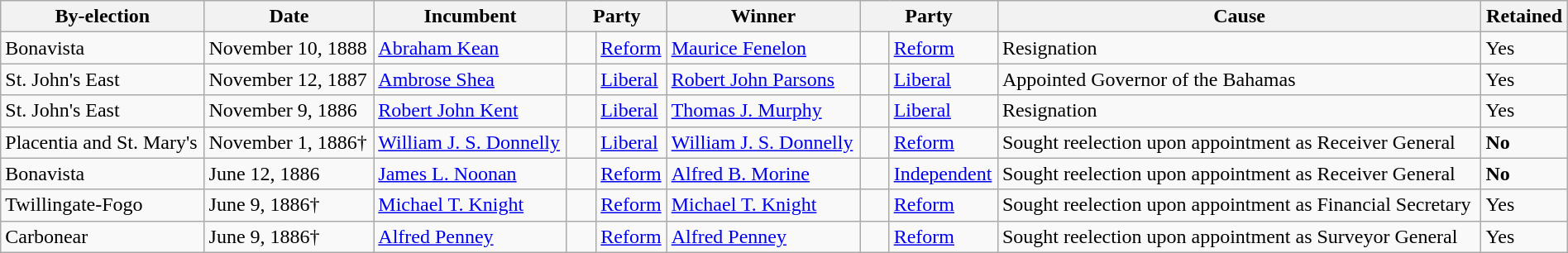<table class=wikitable style="width:100%">
<tr>
<th>By-election</th>
<th>Date</th>
<th>Incumbent</th>
<th colspan=2>Party</th>
<th>Winner</th>
<th colspan=2>Party</th>
<th>Cause</th>
<th>Retained</th>
</tr>
<tr>
<td>Bonavista</td>
<td>November 10, 1888</td>
<td><a href='#'>Abraham Kean</a></td>
<td>    </td>
<td><a href='#'>Reform</a></td>
<td><a href='#'>Maurice Fenelon</a></td>
<td>    </td>
<td><a href='#'>Reform</a></td>
<td>Resignation</td>
<td>Yes</td>
</tr>
<tr>
<td>St. John's East</td>
<td>November 12, 1887</td>
<td><a href='#'>Ambrose Shea</a></td>
<td>    </td>
<td><a href='#'>Liberal</a></td>
<td><a href='#'>Robert John Parsons</a></td>
<td>    </td>
<td><a href='#'>Liberal</a></td>
<td>Appointed Governor of the Bahamas</td>
<td>Yes</td>
</tr>
<tr>
<td>St. John's East</td>
<td>November 9, 1886</td>
<td><a href='#'>Robert John Kent</a></td>
<td>    </td>
<td><a href='#'>Liberal</a></td>
<td><a href='#'>Thomas J. Murphy</a></td>
<td>    </td>
<td><a href='#'>Liberal</a></td>
<td>Resignation</td>
<td>Yes</td>
</tr>
<tr>
<td>Placentia and St. Mary's</td>
<td>November 1, 1886†</td>
<td><a href='#'>William J. S. Donnelly</a></td>
<td>    </td>
<td><a href='#'>Liberal</a></td>
<td><a href='#'>William J. S. Donnelly</a></td>
<td>    </td>
<td><a href='#'>Reform</a></td>
<td>Sought reelection upon appointment as Receiver General</td>
<td><strong>No</strong></td>
</tr>
<tr>
<td>Bonavista</td>
<td>June 12, 1886</td>
<td><a href='#'>James L. Noonan</a></td>
<td>    </td>
<td><a href='#'>Reform</a></td>
<td><a href='#'>Alfred B. Morine</a></td>
<td>    </td>
<td><a href='#'>Independent</a></td>
<td>Sought reelection upon appointment as Receiver General</td>
<td><strong>No</strong></td>
</tr>
<tr>
<td>Twillingate-Fogo</td>
<td>June 9, 1886†</td>
<td><a href='#'>Michael T. Knight</a></td>
<td>    </td>
<td><a href='#'>Reform</a></td>
<td><a href='#'>Michael T. Knight</a></td>
<td>    </td>
<td><a href='#'>Reform</a></td>
<td>Sought reelection upon appointment as Financial Secretary</td>
<td>Yes</td>
</tr>
<tr>
<td>Carbonear</td>
<td>June 9, 1886†</td>
<td><a href='#'>Alfred Penney</a></td>
<td>    </td>
<td><a href='#'>Reform</a></td>
<td><a href='#'>Alfred Penney</a></td>
<td>    </td>
<td><a href='#'>Reform</a></td>
<td>Sought reelection upon appointment as Surveyor General</td>
<td>Yes</td>
</tr>
</table>
